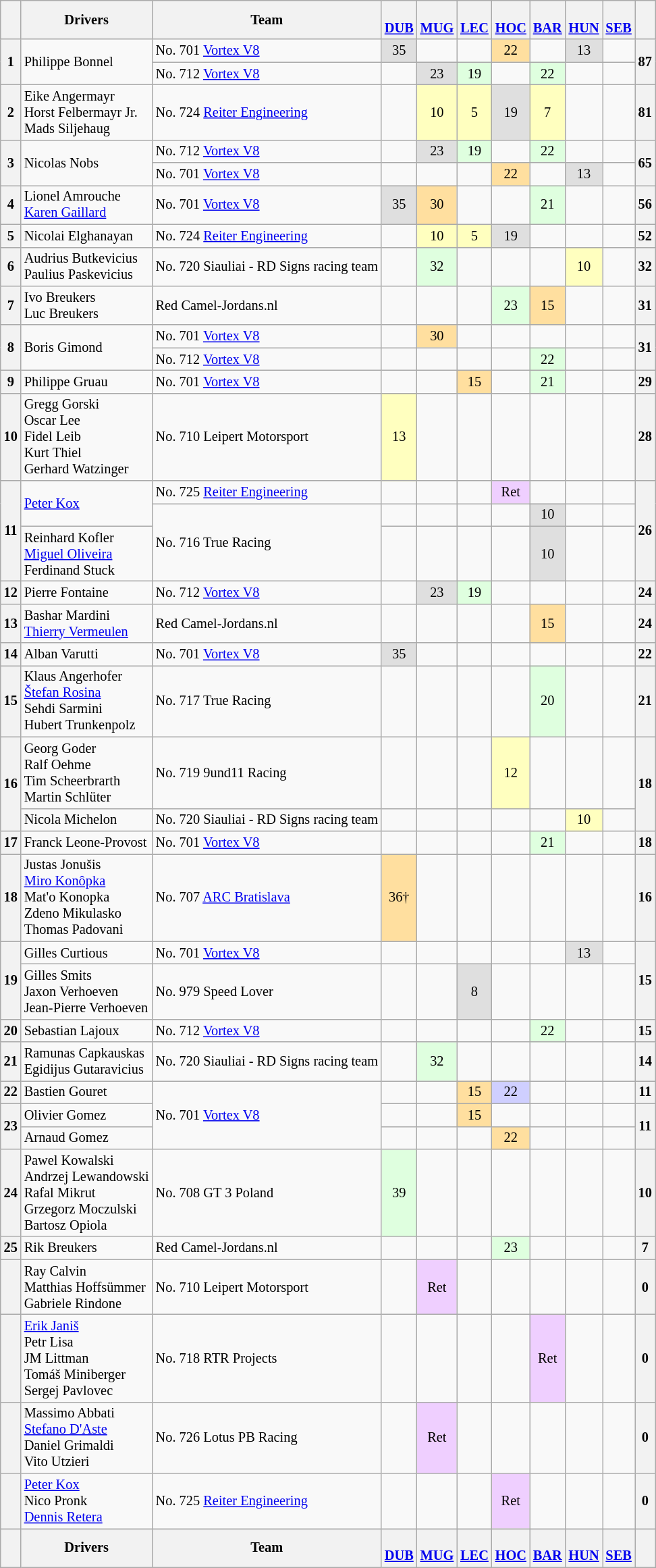<table align=left| class="wikitable" style="font-size: 85%; text-align: center;">
<tr valign="top">
<th valign=middle></th>
<th valign=middle>Drivers</th>
<th valign=middle>Team</th>
<th><br><a href='#'>DUB</a></th>
<th><br><a href='#'>MUG</a></th>
<th><br><a href='#'>LEC</a></th>
<th><br><a href='#'>HOC</a></th>
<th><br><a href='#'>BAR</a></th>
<th><br><a href='#'>HUN</a></th>
<th><br><a href='#'>SEB</a></th>
<th valign=middle>  </th>
</tr>
<tr>
<th rowspan=2>1</th>
<td rowspan=2 align=left> Philippe Bonnel</td>
<td align=left> No. 701 <a href='#'>Vortex V8</a></td>
<td style="background:#DFDFDF;">35</td>
<td></td>
<td></td>
<td style="background:#FFDF9F;">22</td>
<td></td>
<td style="background:#DFDFDF;">13</td>
<td></td>
<th rowspan=2>87</th>
</tr>
<tr>
<td align=left> No. 712 <a href='#'>Vortex V8</a></td>
<td></td>
<td style="background:#DFDFDF;">23</td>
<td style="background:#DFFFDF;">19</td>
<td></td>
<td style="background:#DFFFDF;">22</td>
<td></td>
<td></td>
</tr>
<tr>
<th>2</th>
<td align=left> Eike Angermayr<br> Horst Felbermayr Jr.<br> Mads Siljehaug</td>
<td align=left> No. 724 <a href='#'>Reiter Engineering</a></td>
<td></td>
<td style="background:#FFFFBF;">10</td>
<td style="background:#FFFFBF;">5</td>
<td style="background:#DFDFDF;">19</td>
<td style="background:#FFFFBF;">7</td>
<td></td>
<td></td>
<th>81</th>
</tr>
<tr>
<th rowspan=2>3</th>
<td rowspan=2 align=left> Nicolas Nobs</td>
<td align=left> No. 712 <a href='#'>Vortex V8</a></td>
<td></td>
<td style="background:#DFDFDF;">23</td>
<td style="background:#DFFFDF;">19</td>
<td></td>
<td style="background:#DFFFDF;">22</td>
<td></td>
<td></td>
<th rowspan=2>65</th>
</tr>
<tr>
<td align=left> No. 701 <a href='#'>Vortex V8</a></td>
<td></td>
<td></td>
<td></td>
<td style="background:#FFDF9F;">22</td>
<td></td>
<td style="background:#DFDFDF;">13</td>
<td></td>
</tr>
<tr>
<th>4</th>
<td align=left> Lionel Amrouche<br> <a href='#'>Karen Gaillard</a></td>
<td align=left> No. 701 <a href='#'>Vortex V8</a></td>
<td style="background:#DFDFDF;">35</td>
<td style="background:#FFDF9F;">30</td>
<td></td>
<td></td>
<td style="background:#DFfFDF;">21</td>
<td></td>
<td></td>
<th>56</th>
</tr>
<tr>
<th>5</th>
<td align=left> Nicolai Elghanayan</td>
<td align=left> No. 724 <a href='#'>Reiter Engineering</a></td>
<td></td>
<td style="background:#FFFFBF;">10</td>
<td style="background:#FFFFBF;">5</td>
<td style="background:#DFDFDF;">19</td>
<td></td>
<td></td>
<td></td>
<th>52</th>
</tr>
<tr>
<th>6</th>
<td align=left> Audrius Butkevicius<br> Paulius Paskevicius</td>
<td align=left> No. 720 Siauliai - RD Signs racing team</td>
<td></td>
<td style="background:#DFFFDF;">32</td>
<td></td>
<td></td>
<td></td>
<td style="background:#FFFFBF;">10</td>
<td></td>
<th>32</th>
</tr>
<tr>
<th>7</th>
<td align=left> Ivo Breukers<br> Luc Breukers</td>
<td align=left> Red Camel-Jordans.nl</td>
<td></td>
<td></td>
<td></td>
<td style="background:#DFFFDF;">23</td>
<td style="background:#FFDF9F;">15</td>
<td></td>
<td></td>
<th>31</th>
</tr>
<tr>
<th rowspan=2>8</th>
<td rowspan=2 align=left> Boris Gimond</td>
<td align=left> No. 701 <a href='#'>Vortex V8</a></td>
<td></td>
<td style="background:#FFDF9F;">30</td>
<td></td>
<td></td>
<td></td>
<td></td>
<td></td>
<th rowspan=2>31</th>
</tr>
<tr>
<td align=left> No. 712 <a href='#'>Vortex V8</a></td>
<td></td>
<td></td>
<td></td>
<td></td>
<td style="background:#DFFFDF;">22</td>
<td></td>
<td></td>
</tr>
<tr>
<th>9</th>
<td align=left> Philippe Gruau</td>
<td align=left> No. 701 <a href='#'>Vortex V8</a></td>
<td></td>
<td></td>
<td style="background:#FFDF9F;">15</td>
<td></td>
<td style="background:#DFFFDF;">21</td>
<td></td>
<td></td>
<th>29</th>
</tr>
<tr>
<th>10</th>
<td align=left> Gregg Gorski<br> Oscar Lee<br> Fidel Leib<br> Kurt Thiel<br> Gerhard Watzinger</td>
<td align=left> No. 710 Leipert Motorsport</td>
<td style="background:#FFFFBF;">13</td>
<td></td>
<td></td>
<td></td>
<td></td>
<td></td>
<td></td>
<th>28</th>
</tr>
<tr>
<th rowspan=3>11</th>
<td rowspan=2 align=left> <a href='#'>Peter Kox</a></td>
<td align=left> No. 725 <a href='#'>Reiter Engineering</a></td>
<td></td>
<td></td>
<td></td>
<td style="background:#EFCFFF;">Ret</td>
<td></td>
<td></td>
<td></td>
<th rowspan=3>26</th>
</tr>
<tr>
<td rowspan=2 align=left> No. 716 True Racing</td>
<td></td>
<td></td>
<td></td>
<td></td>
<td style="background:#DFDFDF;">10</td>
<td></td>
<td></td>
</tr>
<tr>
<td align=left> Reinhard Kofler<br> <a href='#'>Miguel Oliveira</a><br> Ferdinand Stuck</td>
<td></td>
<td></td>
<td></td>
<td></td>
<td style="background:#DFDFDF;">10</td>
<td></td>
<td></td>
</tr>
<tr>
<th>12</th>
<td align=left> Pierre Fontaine</td>
<td align=left> No. 712 <a href='#'>Vortex V8</a></td>
<td></td>
<td style="background:#DFDFDF;">23</td>
<td style="background:#DFFFDF;">19</td>
<td></td>
<td></td>
<td></td>
<td></td>
<th>24</th>
</tr>
<tr>
<th>13</th>
<td align=left> Bashar Mardini<br> <a href='#'>Thierry Vermeulen</a></td>
<td align=left> Red Camel-Jordans.nl</td>
<td></td>
<td></td>
<td></td>
<td></td>
<td style="background:#FFDF9F;">15</td>
<td></td>
<td></td>
<th>24</th>
</tr>
<tr>
<th>14</th>
<td align=left> Alban Varutti</td>
<td align=left> No. 701 <a href='#'>Vortex V8</a></td>
<td style="background:#DFDFDF;">35</td>
<td></td>
<td></td>
<td></td>
<td></td>
<td></td>
<td></td>
<th>22</th>
</tr>
<tr>
<th>15</th>
<td align=left> Klaus Angerhofer<br> <a href='#'>Štefan Rosina</a><br> Sehdi Sarmini<br> Hubert Trunkenpolz</td>
<td align=left> No. 717 True Racing</td>
<td></td>
<td></td>
<td></td>
<td></td>
<td style="background:#DFFFDF;">20</td>
<td></td>
<td></td>
<th>21</th>
</tr>
<tr>
<th rowspan=2>16</th>
<td align=left> Georg Goder<br> Ralf Oehme<br> Tim Scheerbrarth<br> Martin Schlüter</td>
<td align=left> No. 719 9und11 Racing</td>
<td></td>
<td></td>
<td></td>
<td style="background:#FFFFBF;">12</td>
<td></td>
<td></td>
<td></td>
<th rowspan=2>18</th>
</tr>
<tr>
<td align=left> Nicola Michelon</td>
<td align=left> No. 720 Siauliai - RD Signs racing team</td>
<td></td>
<td></td>
<td></td>
<td></td>
<td></td>
<td style="background:#FFFFBF;">10</td>
<td></td>
</tr>
<tr>
<th>17</th>
<td align=left> Franck Leone-Provost</td>
<td align=left> No. 701 <a href='#'>Vortex V8</a></td>
<td></td>
<td></td>
<td></td>
<td></td>
<td style="background:#DFFFDF;">21</td>
<td></td>
<td></td>
<th>18</th>
</tr>
<tr>
<th>18</th>
<td align=left> Justas Jonušis<br> <a href='#'>Miro Konôpka</a><br> Mat'o Konopka<br> Zdeno Mikulasko<br> Thomas Padovani</td>
<td align=left> No. 707 <a href='#'>ARC Bratislava</a></td>
<td style="background:#FFDF9F;">36†</td>
<td></td>
<td></td>
<td></td>
<td></td>
<td></td>
<td></td>
<th>16</th>
</tr>
<tr>
<th rowspan=2>19</th>
<td align=left> Gilles Curtious</td>
<td align=left> No. 701 <a href='#'>Vortex V8</a></td>
<td></td>
<td></td>
<td></td>
<td></td>
<td></td>
<td style="background:#DFDFDF;">13</td>
<td></td>
<th rowspan=2>15</th>
</tr>
<tr>
<td align=left> Gilles Smits<br> Jaxon Verhoeven<br> Jean-Pierre Verhoeven</td>
<td align=left> No. 979 Speed Lover</td>
<td></td>
<td></td>
<td style="background:#DFDFDF;">8</td>
<td></td>
<td></td>
<td></td>
<td></td>
</tr>
<tr>
<th>20</th>
<td align=left> Sebastian Lajoux</td>
<td align=left> No. 712 <a href='#'>Vortex V8</a></td>
<td></td>
<td></td>
<td></td>
<td></td>
<td style="background:#DFFFDF;">22</td>
<td></td>
<td></td>
<th>15</th>
</tr>
<tr>
<th>21</th>
<td align=left> Ramunas Capkauskas<br> Egidijus Gutaravicius</td>
<td align=left> No. 720 Siauliai - RD Signs racing team</td>
<td></td>
<td style="background:#DFFFDF;">32</td>
<td></td>
<td></td>
<td></td>
<td></td>
<td></td>
<th>14</th>
</tr>
<tr>
<th>22</th>
<td align=left> Bastien Gouret</td>
<td rowspan=3 align=left> No. 701 <a href='#'>Vortex V8</a></td>
<td></td>
<td></td>
<td style="background:#FFDF9F;">15</td>
<td style="background:#CFCFFF;">22</td>
<td></td>
<td></td>
<td></td>
<th>11</th>
</tr>
<tr>
<th rowspan=2>23</th>
<td align=left> Olivier Gomez</td>
<td></td>
<td></td>
<td style="background:#FFDF9F;">15</td>
<td></td>
<td></td>
<td></td>
<td></td>
<th rowspan=2>11</th>
</tr>
<tr>
<td align=left> Arnaud Gomez</td>
<td></td>
<td></td>
<td></td>
<td style="background:#FFDF9F;">22</td>
<td></td>
<td></td>
<td></td>
</tr>
<tr>
<th>24</th>
<td align=left> Pawel Kowalski<br> Andrzej Lewandowski<br> Rafal Mikrut<br> Grzegorz Moczulski<br> Bartosz Opiola</td>
<td align=left> No. 708 GT 3 Poland</td>
<td style="background:#DFFFDF;">39</td>
<td></td>
<td></td>
<td></td>
<td></td>
<td></td>
<td></td>
<th>10</th>
</tr>
<tr>
<th>25</th>
<td align=left> Rik Breukers</td>
<td align=left> Red Camel-Jordans.nl</td>
<td></td>
<td></td>
<td></td>
<td style="background:#DFFFDF;">23</td>
<td></td>
<td></td>
<td></td>
<th>7</th>
</tr>
<tr>
<th></th>
<td align=left> Ray Calvin<br> Matthias Hoffsümmer<br> Gabriele Rindone</td>
<td align=left> No. 710 Leipert Motorsport</td>
<td></td>
<td style="background:#EFCFFF;">Ret</td>
<td></td>
<td></td>
<td></td>
<td></td>
<td></td>
<th>0</th>
</tr>
<tr>
<th></th>
<td align=left> <a href='#'>Erik Janiš</a><br> Petr Lisa<br> JM Littman<br> Tomáš Miniberger<br> Sergej Pavlovec</td>
<td align=left> No. 718 RTR Projects</td>
<td></td>
<td></td>
<td></td>
<td></td>
<td style="background:#EFCFFF;">Ret</td>
<td></td>
<td></td>
<th>0</th>
</tr>
<tr>
<th></th>
<td align=left> Massimo Abbati<br> <a href='#'>Stefano D'Aste</a><br> Daniel Grimaldi<br> Vito Utzieri</td>
<td align=left> No. 726 Lotus PB Racing</td>
<td></td>
<td style="background:#EFCFFF;">Ret</td>
<td></td>
<td></td>
<td></td>
<td></td>
<td></td>
<th>0</th>
</tr>
<tr>
<th></th>
<td align=left> <a href='#'>Peter Kox</a><br> Nico Pronk<br> <a href='#'>Dennis Retera</a></td>
<td align=left> No. 725 <a href='#'>Reiter Engineering</a></td>
<td></td>
<td></td>
<td></td>
<td style="background:#EFCFFF;">Ret</td>
<td></td>
<td></td>
<td></td>
<th>0</th>
</tr>
<tr>
<th valign=middle></th>
<th valign=middle>Drivers</th>
<th valign=middle>Team</th>
<th><br><a href='#'>DUB</a></th>
<th><br><a href='#'>MUG</a></th>
<th><br><a href='#'>LEC</a></th>
<th><br><a href='#'>HOC</a></th>
<th><br><a href='#'>BAR</a></th>
<th><br><a href='#'>HUN</a></th>
<th><br><a href='#'>SEB</a></th>
<th valign=middle>  </th>
</tr>
</table>
